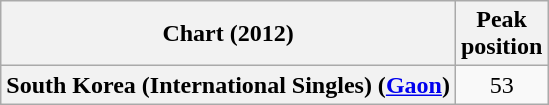<table class="wikitable plainrowheaders" style="text-align:center;">
<tr>
<th scope="col">Chart (2012)</th>
<th scope="col">Peak<br>position</th>
</tr>
<tr>
<th scope="row">South Korea (International Singles) (<a href='#'>Gaon</a>)</th>
<td>53</td>
</tr>
</table>
